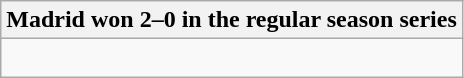<table class="wikitable collapsible collapsed">
<tr>
<th>Madrid won 2–0 in the regular season series</th>
</tr>
<tr>
<td><br>
</td>
</tr>
</table>
